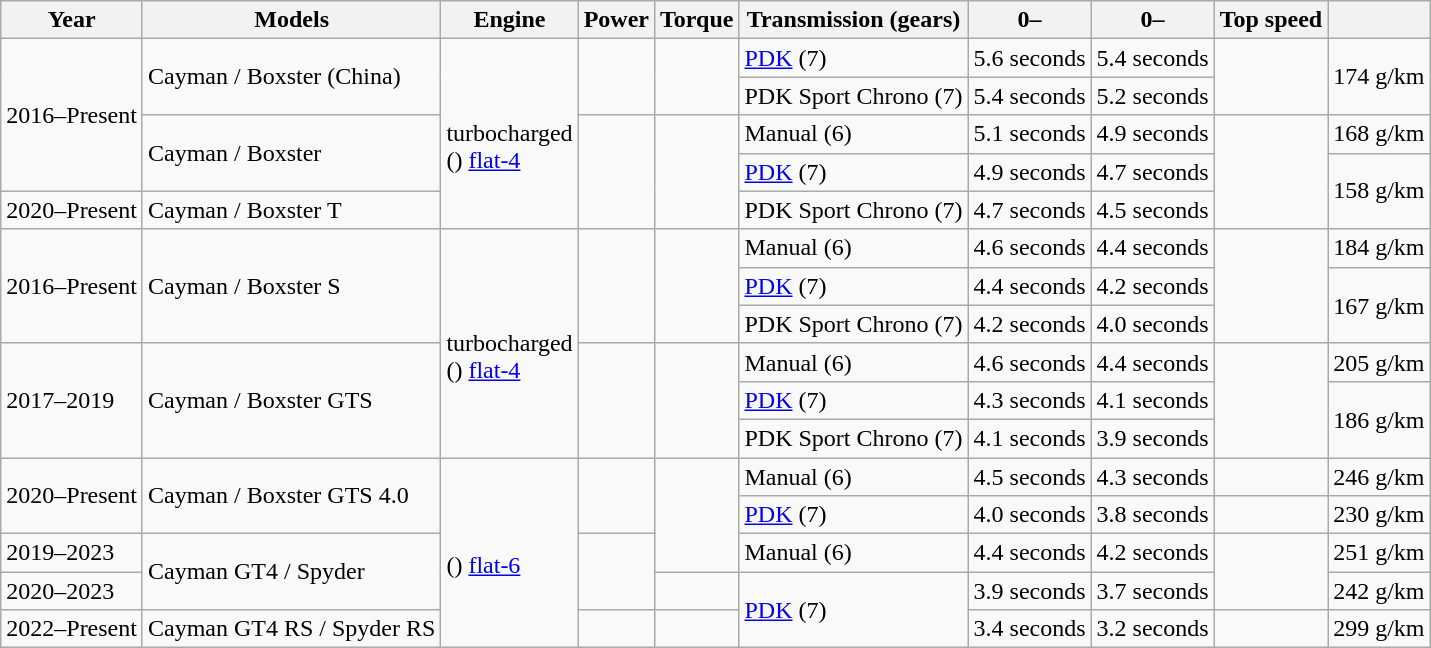<table class="wikitable sortable">
<tr>
<th>Year</th>
<th>Models</th>
<th>Engine</th>
<th>Power</th>
<th>Torque</th>
<th>Transmission (gears)</th>
<th>0–</th>
<th>0–</th>
<th>Top speed</th>
<th></th>
</tr>
<tr>
<td rowspan="4">2016–Present</td>
<td rowspan="2">Cayman / Boxster (China)</td>
<td rowspan="5"><br>turbocharged<br>() <a href='#'>flat-4</a></td>
<td rowspan="2"></td>
<td rowspan="2"></td>
<td><a href='#'>PDK</a> (7)</td>
<td>5.6 seconds</td>
<td>5.4 seconds</td>
<td rowspan="2"></td>
<td rowspan="2">174 g/km</td>
</tr>
<tr>
<td>PDK Sport Chrono (7)</td>
<td>5.4 seconds</td>
<td>5.2 seconds</td>
</tr>
<tr>
<td rowspan="2">Cayman / Boxster</td>
<td rowspan="3"></td>
<td rowspan="3"></td>
<td>Manual (6)</td>
<td>5.1 seconds</td>
<td>4.9 seconds</td>
<td rowspan="3"></td>
<td>168 g/km</td>
</tr>
<tr>
<td><a href='#'>PDK</a> (7)</td>
<td>4.9 seconds</td>
<td>4.7 seconds</td>
<td rowspan="2">158 g/km</td>
</tr>
<tr>
<td>2020–Present</td>
<td>Cayman / Boxster T</td>
<td>PDK Sport Chrono (7)</td>
<td>4.7 seconds</td>
<td>4.5 seconds</td>
</tr>
<tr>
<td rowspan="3">2016–Present</td>
<td rowspan="3">Cayman / Boxster S</td>
<td rowspan="6"><br>turbocharged<br>() <a href='#'>flat-4</a></td>
<td rowspan="3"></td>
<td rowspan="3"></td>
<td>Manual (6)</td>
<td>4.6 seconds</td>
<td>4.4 seconds</td>
<td rowspan="3"></td>
<td>184 g/km</td>
</tr>
<tr>
<td><a href='#'>PDK</a> (7)</td>
<td>4.4 seconds</td>
<td>4.2 seconds</td>
<td rowspan="2">167 g/km</td>
</tr>
<tr>
<td>PDK Sport Chrono (7)</td>
<td>4.2 seconds</td>
<td>4.0 seconds</td>
</tr>
<tr>
<td rowspan=3>2017–2019</td>
<td rowspan="3">Cayman / Boxster GTS</td>
<td rowspan=3></td>
<td rowspan=3></td>
<td>Manual (6)</td>
<td>4.6 seconds</td>
<td>4.4 seconds</td>
<td rowspan="3"></td>
<td>205 g/km</td>
</tr>
<tr>
<td><a href='#'>PDK</a> (7)</td>
<td>4.3 seconds</td>
<td>4.1 seconds</td>
<td rowspan="2">186 g/km</td>
</tr>
<tr>
<td>PDK Sport Chrono (7)</td>
<td>4.1 seconds</td>
<td>3.9 seconds</td>
</tr>
<tr>
<td rowspan="2">2020–Present</td>
<td rowspan="2">Cayman / Boxster GTS 4.0</td>
<td rowspan="5"><br>() <a href='#'>flat-6</a></td>
<td rowspan="2"></td>
<td rowspan="3"></td>
<td>Manual (6)</td>
<td>4.5 seconds</td>
<td>4.3 seconds</td>
<td></td>
<td>246 g/km</td>
</tr>
<tr>
<td><a href='#'>PDK</a> (7)</td>
<td>4.0 seconds</td>
<td>3.8 seconds</td>
<td></td>
<td>230 g/km</td>
</tr>
<tr>
<td>2019–2023</td>
<td rowspan="2">Cayman GT4 / Spyder</td>
<td rowspan="2"></td>
<td>Manual (6)</td>
<td>4.4 seconds</td>
<td>4.2 seconds</td>
<td rowspan="2"></td>
<td>251 g/km</td>
</tr>
<tr>
<td>2020–2023</td>
<td></td>
<td rowspan="2"><a href='#'>PDK</a> (7)</td>
<td>3.9 seconds</td>
<td>3.7 seconds</td>
<td>242 g/km</td>
</tr>
<tr>
<td>2022–Present</td>
<td>Cayman GT4 RS / Spyder RS </td>
<td></td>
<td></td>
<td>3.4 seconds</td>
<td>3.2 seconds</td>
<td></td>
<td>299 g/km</td>
</tr>
</table>
